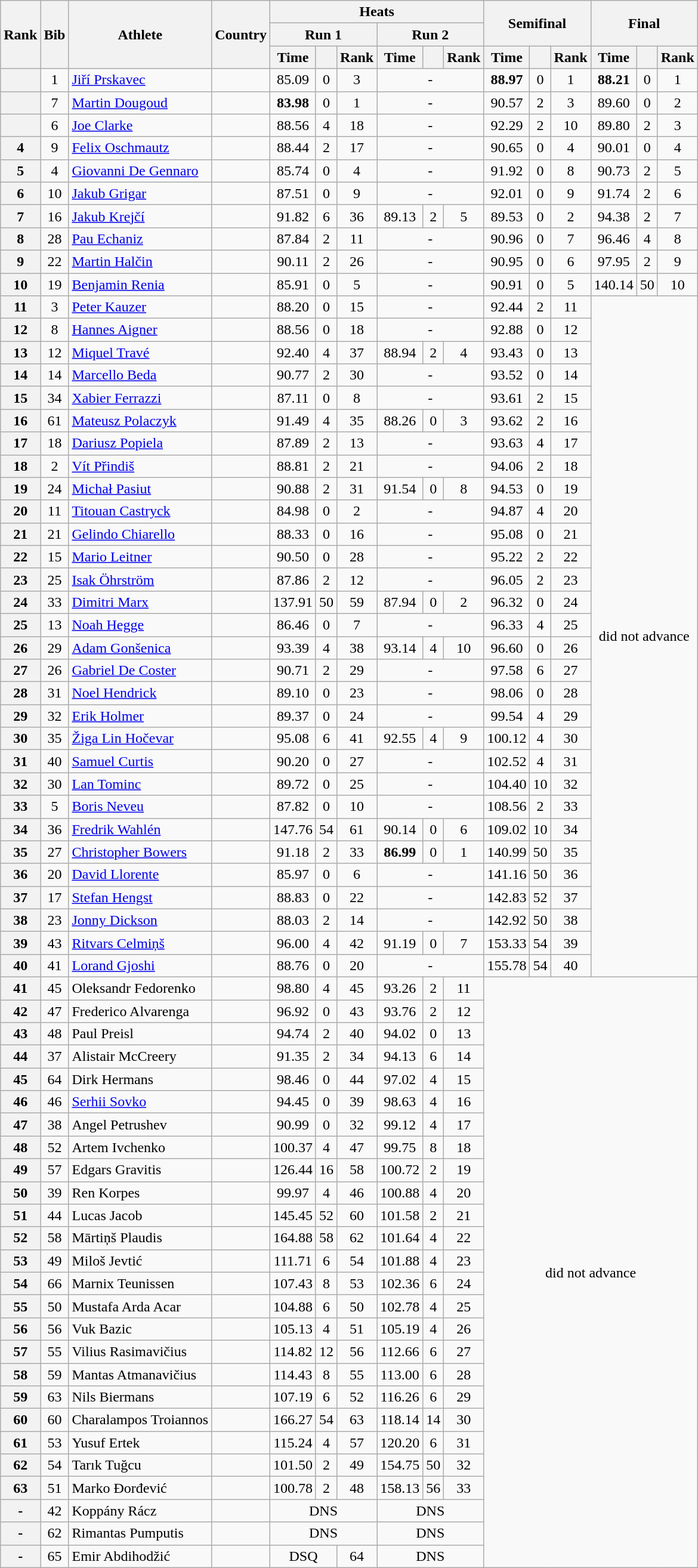<table class="wikitable" style="text-align:center">
<tr>
<th rowspan=3>Rank</th>
<th rowspan=3>Bib</th>
<th rowspan=3>Athlete</th>
<th rowspan=3>Country</th>
<th colspan=6>Heats</th>
<th colspan=3 rowspan=2>Semifinal</th>
<th colspan=3 rowspan=2>Final</th>
</tr>
<tr>
<th colspan=3>Run 1</th>
<th colspan=3>Run 2</th>
</tr>
<tr>
<th>Time</th>
<th></th>
<th>Rank</th>
<th>Time</th>
<th></th>
<th>Rank</th>
<th>Time</th>
<th></th>
<th>Rank</th>
<th>Time</th>
<th></th>
<th>Rank</th>
</tr>
<tr>
<th></th>
<td>1</td>
<td align=left><a href='#'>Jiří Prskavec</a></td>
<td align=left></td>
<td>85.09</td>
<td>0</td>
<td>3</td>
<td colspan=3>-</td>
<td><strong>88.97</strong></td>
<td>0</td>
<td>1</td>
<td><strong>88.21</strong></td>
<td>0</td>
<td>1</td>
</tr>
<tr>
<th></th>
<td>7</td>
<td align=left><a href='#'>Martin Dougoud</a></td>
<td align=left></td>
<td><strong>83.98</strong></td>
<td>0</td>
<td>1</td>
<td colspan=3>-</td>
<td>90.57</td>
<td>2</td>
<td>3</td>
<td>89.60</td>
<td>0</td>
<td>2</td>
</tr>
<tr>
<th></th>
<td>6</td>
<td align=left><a href='#'>Joe Clarke</a></td>
<td align=left></td>
<td>88.56</td>
<td>4</td>
<td>18</td>
<td colspan=3>-</td>
<td>92.29</td>
<td>2</td>
<td>10</td>
<td>89.80</td>
<td>2</td>
<td>3</td>
</tr>
<tr>
<th>4</th>
<td>9</td>
<td align=left><a href='#'>Felix Oschmautz</a></td>
<td align=left></td>
<td>88.44</td>
<td>2</td>
<td>17</td>
<td colspan=3>-</td>
<td>90.65</td>
<td>0</td>
<td>4</td>
<td>90.01</td>
<td>0</td>
<td>4</td>
</tr>
<tr>
<th>5</th>
<td>4</td>
<td align=left><a href='#'>Giovanni De Gennaro</a></td>
<td align=left></td>
<td>85.74</td>
<td>0</td>
<td>4</td>
<td colspan=3>-</td>
<td>91.92</td>
<td>0</td>
<td>8</td>
<td>90.73</td>
<td>2</td>
<td>5</td>
</tr>
<tr>
<th>6</th>
<td>10</td>
<td align=left><a href='#'>Jakub Grigar</a></td>
<td align=left></td>
<td>87.51</td>
<td>0</td>
<td>9</td>
<td colspan=3>-</td>
<td>92.01</td>
<td>0</td>
<td>9</td>
<td>91.74</td>
<td>2</td>
<td>6</td>
</tr>
<tr>
<th>7</th>
<td>16</td>
<td align=left><a href='#'>Jakub Krejčí</a></td>
<td align=left></td>
<td>91.82</td>
<td>6</td>
<td>36</td>
<td>89.13</td>
<td>2</td>
<td>5</td>
<td>89.53</td>
<td>0</td>
<td>2</td>
<td>94.38</td>
<td>2</td>
<td>7</td>
</tr>
<tr>
<th>8</th>
<td>28</td>
<td align=left><a href='#'>Pau Echaniz</a></td>
<td align=left></td>
<td>87.84</td>
<td>2</td>
<td>11</td>
<td colspan=3>-</td>
<td>90.96</td>
<td>0</td>
<td>7</td>
<td>96.46</td>
<td>4</td>
<td>8</td>
</tr>
<tr>
<th>9</th>
<td>22</td>
<td align=left><a href='#'>Martin Halčin</a></td>
<td align=left></td>
<td>90.11</td>
<td>2</td>
<td>26</td>
<td colspan=3>-</td>
<td>90.95</td>
<td>0</td>
<td>6</td>
<td>97.95</td>
<td>2</td>
<td>9</td>
</tr>
<tr>
<th>10</th>
<td>19</td>
<td align=left><a href='#'>Benjamin Renia</a></td>
<td align=left></td>
<td>85.91</td>
<td>0</td>
<td>5</td>
<td colspan=3>-</td>
<td>90.91</td>
<td>0</td>
<td>5</td>
<td>140.14</td>
<td>50</td>
<td>10</td>
</tr>
<tr>
<th>11</th>
<td>3</td>
<td align=left><a href='#'>Peter Kauzer</a></td>
<td align=left></td>
<td>88.20</td>
<td>0</td>
<td>15</td>
<td colspan=3>-</td>
<td>92.44</td>
<td>2</td>
<td>11</td>
<td colspan=3 rowspan=30>did not advance</td>
</tr>
<tr>
<th>12</th>
<td>8</td>
<td align=left><a href='#'>Hannes Aigner</a></td>
<td align=left></td>
<td>88.56</td>
<td>0</td>
<td>18</td>
<td colspan=3>-</td>
<td>92.88</td>
<td>0</td>
<td>12</td>
</tr>
<tr>
<th>13</th>
<td>12</td>
<td align=left><a href='#'>Miquel Travé</a></td>
<td align=left></td>
<td>92.40</td>
<td>4</td>
<td>37</td>
<td>88.94</td>
<td>2</td>
<td>4</td>
<td>93.43</td>
<td>0</td>
<td>13</td>
</tr>
<tr>
<th>14</th>
<td>14</td>
<td align=left><a href='#'>Marcello Beda</a></td>
<td align=left></td>
<td>90.77</td>
<td>2</td>
<td>30</td>
<td colspan=3>-</td>
<td>93.52</td>
<td>0</td>
<td>14</td>
</tr>
<tr>
<th>15</th>
<td>34</td>
<td align=left><a href='#'>Xabier Ferrazzi</a></td>
<td align=left></td>
<td>87.11</td>
<td>0</td>
<td>8</td>
<td colspan=3>-</td>
<td>93.61</td>
<td>2</td>
<td>15</td>
</tr>
<tr>
<th>16</th>
<td>61</td>
<td align=left><a href='#'>Mateusz Polaczyk</a></td>
<td align=left></td>
<td>91.49</td>
<td>4</td>
<td>35</td>
<td>88.26</td>
<td>0</td>
<td>3</td>
<td>93.62</td>
<td>2</td>
<td>16</td>
</tr>
<tr>
<th>17</th>
<td>18</td>
<td align=left><a href='#'>Dariusz Popiela</a></td>
<td align=left></td>
<td>87.89</td>
<td>2</td>
<td>13</td>
<td colspan=3>-</td>
<td>93.63</td>
<td>4</td>
<td>17</td>
</tr>
<tr>
<th>18</th>
<td>2</td>
<td align=left><a href='#'>Vít Přindiš</a></td>
<td align=left></td>
<td>88.81</td>
<td>2</td>
<td>21</td>
<td colspan=3>-</td>
<td>94.06</td>
<td>2</td>
<td>18</td>
</tr>
<tr>
<th>19</th>
<td>24</td>
<td align=left><a href='#'>Michał Pasiut</a></td>
<td align=left></td>
<td>90.88</td>
<td>2</td>
<td>31</td>
<td>91.54</td>
<td>0</td>
<td>8</td>
<td>94.53</td>
<td>0</td>
<td>19</td>
</tr>
<tr>
<th>20</th>
<td>11</td>
<td align=left><a href='#'>Titouan Castryck</a></td>
<td align=left></td>
<td>84.98</td>
<td>0</td>
<td>2</td>
<td colspan=3>-</td>
<td>94.87</td>
<td>4</td>
<td>20</td>
</tr>
<tr>
<th>21</th>
<td>21</td>
<td align=left><a href='#'>Gelindo Chiarello</a></td>
<td align=left></td>
<td>88.33</td>
<td>0</td>
<td>16</td>
<td colspan=3>-</td>
<td>95.08</td>
<td>0</td>
<td>21</td>
</tr>
<tr>
<th>22</th>
<td>15</td>
<td align=left><a href='#'>Mario Leitner</a></td>
<td align=left></td>
<td>90.50</td>
<td>0</td>
<td>28</td>
<td colspan=3>-</td>
<td>95.22</td>
<td>2</td>
<td>22</td>
</tr>
<tr>
<th>23</th>
<td>25</td>
<td align=left><a href='#'>Isak Öhrström</a></td>
<td align=left></td>
<td>87.86</td>
<td>2</td>
<td>12</td>
<td colspan=3>-</td>
<td>96.05</td>
<td>2</td>
<td>23</td>
</tr>
<tr>
<th>24</th>
<td>33</td>
<td align=left><a href='#'>Dimitri Marx</a></td>
<td align=left></td>
<td>137.91</td>
<td>50</td>
<td>59</td>
<td>87.94</td>
<td>0</td>
<td>2</td>
<td>96.32</td>
<td>0</td>
<td>24</td>
</tr>
<tr>
<th>25</th>
<td>13</td>
<td align=left><a href='#'>Noah Hegge</a></td>
<td align=left></td>
<td>86.46</td>
<td>0</td>
<td>7</td>
<td colspan=3>-</td>
<td>96.33</td>
<td>4</td>
<td>25</td>
</tr>
<tr>
<th>26</th>
<td>29</td>
<td align=left><a href='#'>Adam Gonšenica</a></td>
<td align=left></td>
<td>93.39</td>
<td>4</td>
<td>38</td>
<td>93.14</td>
<td>4</td>
<td>10</td>
<td>96.60</td>
<td>0</td>
<td>26</td>
</tr>
<tr>
<th>27</th>
<td>26</td>
<td align=left><a href='#'>Gabriel De Coster</a></td>
<td align=left></td>
<td>90.71</td>
<td>2</td>
<td>29</td>
<td colspan=3>-</td>
<td>97.58</td>
<td>6</td>
<td>27</td>
</tr>
<tr>
<th>28</th>
<td>31</td>
<td align=left><a href='#'>Noel Hendrick</a></td>
<td align=left></td>
<td>89.10</td>
<td>0</td>
<td>23</td>
<td colspan=3>-</td>
<td>98.06</td>
<td>0</td>
<td>28</td>
</tr>
<tr>
<th>29</th>
<td>32</td>
<td align=left><a href='#'>Erik Holmer</a></td>
<td align=left></td>
<td>89.37</td>
<td>0</td>
<td>24</td>
<td colspan=3>-</td>
<td>99.54</td>
<td>4</td>
<td>29</td>
</tr>
<tr>
<th>30</th>
<td>35</td>
<td align=left><a href='#'>Žiga Lin Hočevar</a></td>
<td align=left></td>
<td>95.08</td>
<td>6</td>
<td>41</td>
<td>92.55</td>
<td>4</td>
<td>9</td>
<td>100.12</td>
<td>4</td>
<td>30</td>
</tr>
<tr>
<th>31</th>
<td>40</td>
<td align=left><a href='#'>Samuel Curtis</a></td>
<td align=left></td>
<td>90.20</td>
<td>0</td>
<td>27</td>
<td colspan=3>-</td>
<td>102.52</td>
<td>4</td>
<td>31</td>
</tr>
<tr>
<th>32</th>
<td>30</td>
<td align=left><a href='#'>Lan Tominc</a></td>
<td align=left></td>
<td>89.72</td>
<td>0</td>
<td>25</td>
<td colspan=3>-</td>
<td>104.40</td>
<td>10</td>
<td>32</td>
</tr>
<tr>
<th>33</th>
<td>5</td>
<td align=left><a href='#'>Boris Neveu</a></td>
<td align=left></td>
<td>87.82</td>
<td>0</td>
<td>10</td>
<td colspan=3>-</td>
<td>108.56</td>
<td>2</td>
<td>33</td>
</tr>
<tr>
<th>34</th>
<td>36</td>
<td align=left><a href='#'>Fredrik Wahlén</a></td>
<td align=left></td>
<td>147.76</td>
<td>54</td>
<td>61</td>
<td>90.14</td>
<td>0</td>
<td>6</td>
<td>109.02</td>
<td>10</td>
<td>34</td>
</tr>
<tr>
<th>35</th>
<td>27</td>
<td align=left><a href='#'>Christopher Bowers</a></td>
<td align=left></td>
<td>91.18</td>
<td>2</td>
<td>33</td>
<td><strong>86.99</strong></td>
<td>0</td>
<td>1</td>
<td>140.99</td>
<td>50</td>
<td>35</td>
</tr>
<tr>
<th>36</th>
<td>20</td>
<td align=left><a href='#'>David Llorente</a></td>
<td align=left></td>
<td>85.97</td>
<td>0</td>
<td>6</td>
<td colspan=3>-</td>
<td>141.16</td>
<td>50</td>
<td>36</td>
</tr>
<tr>
<th>37</th>
<td>17</td>
<td align=left><a href='#'>Stefan Hengst</a></td>
<td align=left></td>
<td>88.83</td>
<td>0</td>
<td>22</td>
<td colspan=3>-</td>
<td>142.83</td>
<td>52</td>
<td>37</td>
</tr>
<tr>
<th>38</th>
<td>23</td>
<td align=left><a href='#'>Jonny Dickson</a></td>
<td align=left></td>
<td>88.03</td>
<td>2</td>
<td>14</td>
<td colspan=3>-</td>
<td>142.92</td>
<td>50</td>
<td>38</td>
</tr>
<tr>
<th>39</th>
<td>43</td>
<td align=left><a href='#'>Ritvars Celmiņš</a></td>
<td align=left></td>
<td>96.00</td>
<td>4</td>
<td>42</td>
<td>91.19</td>
<td>0</td>
<td>7</td>
<td>153.33</td>
<td>54</td>
<td>39</td>
</tr>
<tr>
<th>40</th>
<td>41</td>
<td align=left><a href='#'>Lorand Gjoshi</a></td>
<td align=left></td>
<td>88.76</td>
<td>0</td>
<td>20</td>
<td colspan=3>-</td>
<td>155.78</td>
<td>54</td>
<td>40</td>
</tr>
<tr>
<th>41</th>
<td>45</td>
<td align=left>Oleksandr Fedorenko</td>
<td align=left></td>
<td>98.80</td>
<td>4</td>
<td>45</td>
<td>93.26</td>
<td>2</td>
<td>11</td>
<td colspan=6 rowspan=26>did not advance</td>
</tr>
<tr>
<th>42</th>
<td>47</td>
<td align=left>Frederico Alvarenga</td>
<td align=left></td>
<td>96.92</td>
<td>0</td>
<td>43</td>
<td>93.76</td>
<td>2</td>
<td>12</td>
</tr>
<tr>
<th>43</th>
<td>48</td>
<td align=left>Paul Preisl</td>
<td align=left></td>
<td>94.74</td>
<td>2</td>
<td>40</td>
<td>94.02</td>
<td>0</td>
<td>13</td>
</tr>
<tr>
<th>44</th>
<td>37</td>
<td align=left>Alistair McCreery</td>
<td align=left></td>
<td>91.35</td>
<td>2</td>
<td>34</td>
<td>94.13</td>
<td>6</td>
<td>14</td>
</tr>
<tr>
<th>45</th>
<td>64</td>
<td align=left>Dirk Hermans</td>
<td align=left></td>
<td>98.46</td>
<td>0</td>
<td>44</td>
<td>97.02</td>
<td>4</td>
<td>15</td>
</tr>
<tr>
<th>46</th>
<td>46</td>
<td align=left><a href='#'>Serhii Sovko</a></td>
<td align=left></td>
<td>94.45</td>
<td>0</td>
<td>39</td>
<td>98.63</td>
<td>4</td>
<td>16</td>
</tr>
<tr>
<th>47</th>
<td>38</td>
<td align=left>Angel Petrushev</td>
<td align=left></td>
<td>90.99</td>
<td>0</td>
<td>32</td>
<td>99.12</td>
<td>4</td>
<td>17</td>
</tr>
<tr>
<th>48</th>
<td>52</td>
<td align=left>Artem Ivchenko</td>
<td align=left></td>
<td>100.37</td>
<td>4</td>
<td>47</td>
<td>99.75</td>
<td>8</td>
<td>18</td>
</tr>
<tr>
<th>49</th>
<td>57</td>
<td align=left>Edgars Gravitis</td>
<td align=left></td>
<td>126.44</td>
<td>16</td>
<td>58</td>
<td>100.72</td>
<td>2</td>
<td>19</td>
</tr>
<tr>
<th>50</th>
<td>39</td>
<td align=left>Ren Korpes</td>
<td align=left></td>
<td>99.97</td>
<td>4</td>
<td>46</td>
<td>100.88</td>
<td>4</td>
<td>20</td>
</tr>
<tr>
<th>51</th>
<td>44</td>
<td align=left>Lucas Jacob</td>
<td align=left></td>
<td>145.45</td>
<td>52</td>
<td>60</td>
<td>101.58</td>
<td>2</td>
<td>21</td>
</tr>
<tr>
<th>52</th>
<td>58</td>
<td align=left>Mārtiņš Plaudis</td>
<td align=left></td>
<td>164.88</td>
<td>58</td>
<td>62</td>
<td>101.64</td>
<td>4</td>
<td>22</td>
</tr>
<tr>
<th>53</th>
<td>49</td>
<td align=left>Miloš Jevtić</td>
<td align=left></td>
<td>111.71</td>
<td>6</td>
<td>54</td>
<td>101.88</td>
<td>4</td>
<td>23</td>
</tr>
<tr>
<th>54</th>
<td>66</td>
<td align=left>Marnix Teunissen</td>
<td align=left></td>
<td>107.43</td>
<td>8</td>
<td>53</td>
<td>102.36</td>
<td>6</td>
<td>24</td>
</tr>
<tr>
<th>55</th>
<td>50</td>
<td align=left>Mustafa Arda Acar</td>
<td align=left></td>
<td>104.88</td>
<td>6</td>
<td>50</td>
<td>102.78</td>
<td>4</td>
<td>25</td>
</tr>
<tr>
<th>56</th>
<td>56</td>
<td align=left>Vuk Bazic</td>
<td align=left></td>
<td>105.13</td>
<td>4</td>
<td>51</td>
<td>105.19</td>
<td>4</td>
<td>26</td>
</tr>
<tr>
<th>57</th>
<td>55</td>
<td align=left>Vilius Rasimavičius</td>
<td align=left></td>
<td>114.82</td>
<td>12</td>
<td>56</td>
<td>112.66</td>
<td>6</td>
<td>27</td>
</tr>
<tr>
<th>58</th>
<td>59</td>
<td align=left>Mantas Atmanavičius</td>
<td align=left></td>
<td>114.43</td>
<td>8</td>
<td>55</td>
<td>113.00</td>
<td>6</td>
<td>28</td>
</tr>
<tr>
<th>59</th>
<td>63</td>
<td align=left>Nils Biermans</td>
<td align=left></td>
<td>107.19</td>
<td>6</td>
<td>52</td>
<td>116.26</td>
<td>6</td>
<td>29</td>
</tr>
<tr>
<th>60</th>
<td>60</td>
<td align=left>Charalampos Troiannos</td>
<td align=left></td>
<td>166.27</td>
<td>54</td>
<td>63</td>
<td>118.14</td>
<td>14</td>
<td>30</td>
</tr>
<tr>
<th>61</th>
<td>53</td>
<td align=left>Yusuf Ertek</td>
<td align=left></td>
<td>115.24</td>
<td>4</td>
<td>57</td>
<td>120.20</td>
<td>6</td>
<td>31</td>
</tr>
<tr>
<th>62</th>
<td>54</td>
<td align=left>Tarık Tuğcu</td>
<td align=left></td>
<td>101.50</td>
<td>2</td>
<td>49</td>
<td>154.75</td>
<td>50</td>
<td>32</td>
</tr>
<tr>
<th>63</th>
<td>51</td>
<td align=left>Marko Đorđević</td>
<td align=left></td>
<td>100.78</td>
<td>2</td>
<td>48</td>
<td>158.13</td>
<td>56</td>
<td>33</td>
</tr>
<tr>
<th>-</th>
<td>42</td>
<td align=left>Koppány Rácz</td>
<td align=left></td>
<td colspan=3>DNS</td>
<td colspan=3>DNS</td>
</tr>
<tr>
<th>-</th>
<td>62</td>
<td align=left>Rimantas Pumputis</td>
<td align=left></td>
<td colspan=3>DNS</td>
<td colspan=3>DNS</td>
</tr>
<tr>
<th>-</th>
<td>65</td>
<td align=left>Emir Abdihodžić</td>
<td align=left></td>
<td colspan=2>DSQ</td>
<td>64</td>
<td colspan=3>DNS</td>
</tr>
</table>
